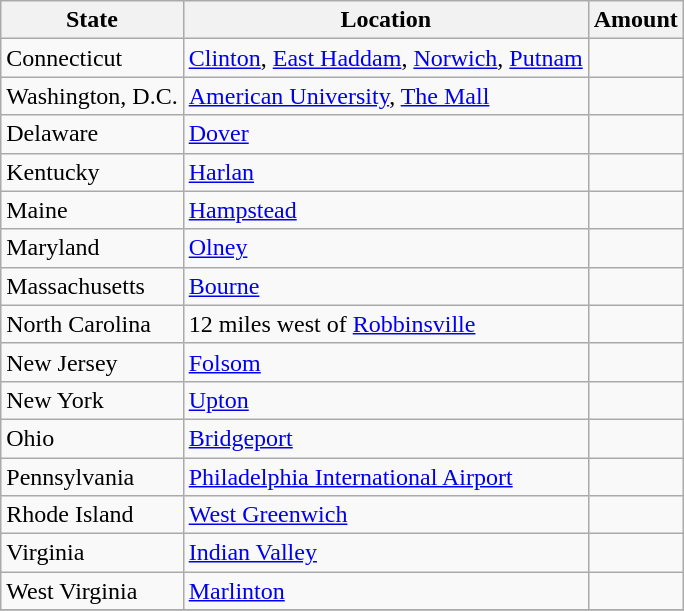<table class="wikitable sortable" style="margin: lem auto lem auto;">
<tr>
<th scope="col">State</th>
<th scope="col">Location</th>
<th scope="col">Amount</th>
</tr>
<tr>
<td>Connecticut</td>
<td><a href='#'>Clinton</a>, <a href='#'>East Haddam</a>, <a href='#'>Norwich</a>, <a href='#'>Putnam</a></td>
<td></td>
</tr>
<tr>
<td>Washington, D.C.</td>
<td><a href='#'>American University</a>, <a href='#'>The Mall</a></td>
<td></td>
</tr>
<tr>
<td>Delaware</td>
<td><a href='#'>Dover</a></td>
<td></td>
</tr>
<tr>
<td>Kentucky</td>
<td><a href='#'>Harlan</a></td>
<td></td>
</tr>
<tr>
<td>Maine</td>
<td><a href='#'>Hampstead</a></td>
<td></td>
</tr>
<tr>
<td>Maryland</td>
<td><a href='#'>Olney</a></td>
<td></td>
</tr>
<tr>
<td>Massachusetts</td>
<td><a href='#'>Bourne</a></td>
<td></td>
</tr>
<tr>
<td>North Carolina</td>
<td>12 miles west of <a href='#'>Robbinsville</a></td>
<td></td>
</tr>
<tr>
<td>New Jersey</td>
<td><a href='#'>Folsom</a></td>
<td></td>
</tr>
<tr>
<td>New York</td>
<td><a href='#'>Upton</a></td>
<td></td>
</tr>
<tr>
<td>Ohio</td>
<td><a href='#'>Bridgeport</a></td>
<td></td>
</tr>
<tr>
<td>Pennsylvania</td>
<td><a href='#'>Philadelphia International Airport</a></td>
<td></td>
</tr>
<tr>
<td>Rhode Island</td>
<td><a href='#'>West Greenwich</a></td>
<td></td>
</tr>
<tr>
<td>Virginia</td>
<td><a href='#'>Indian Valley</a></td>
<td></td>
</tr>
<tr>
<td>West Virginia</td>
<td><a href='#'>Marlinton</a></td>
<td></td>
</tr>
<tr>
</tr>
</table>
